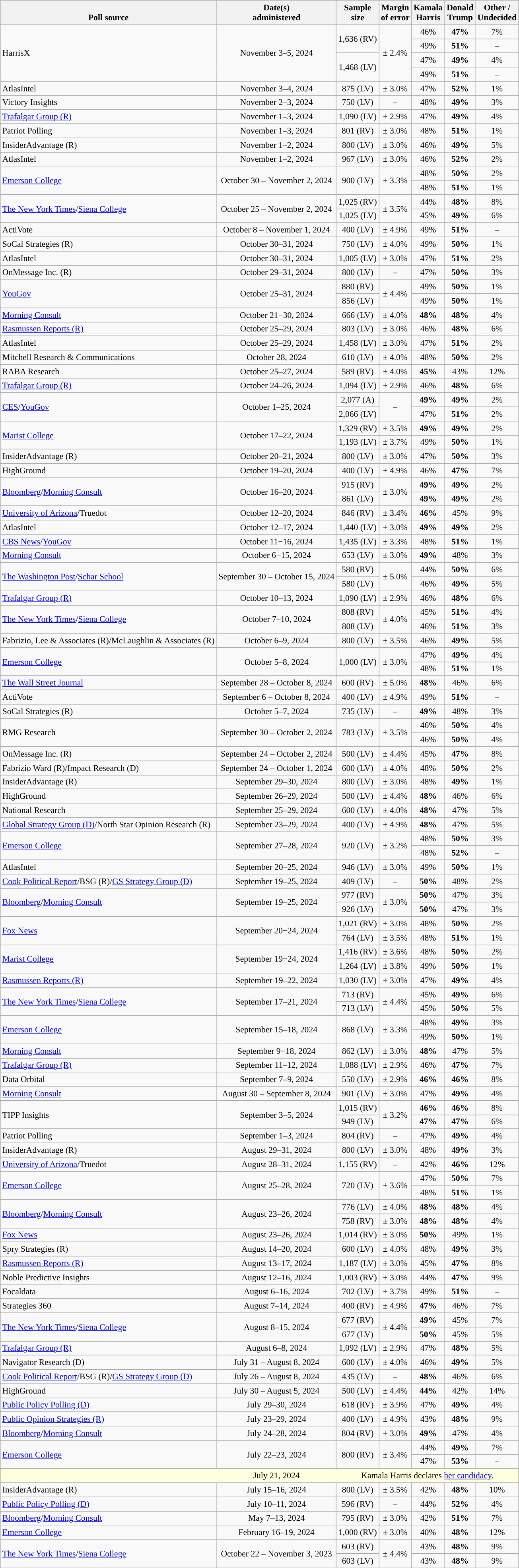<table class="wikitable sortable mw-datatable" style="font-size:90%;text-align:center;line-height:17px">
<tr valign="bottom">
<th>Poll source</th>
<th>Date(s)<br>administered</th>
<th>Sample<br>size</th>
<th>Margin<br>of error</th>
<th class="unsortable">Kamala<br>Harris<br></th>
<th class="unsortable">Donald<br>Trump<br></th>
<th class="unsortable">Other /<br>Undecided</th>
</tr>
<tr>
<td style="text-align:left;" rowspan="4">HarrisX</td>
<td rowspan="4">November 3–5, 2024</td>
<td rowspan="2">1,636 (RV)</td>
<td rowspan="4">± 2.4%</td>
<td>46%</td>
<td style="background-color:"><strong>47%</strong></td>
<td>7%</td>
</tr>
<tr>
<td>49%</td>
<td style="background-color:"><strong>51%</strong></td>
<td>–</td>
</tr>
<tr>
<td rowspan="2">1,468 (LV)</td>
<td>47%</td>
<td style="background-color:"><strong>49%</strong></td>
<td>4%</td>
</tr>
<tr>
<td>49%</td>
<td style="background-color:"><strong>51%</strong></td>
<td>–</td>
</tr>
<tr>
<td style="text-align:left;">AtlasIntel</td>
<td data-sort-value="2024-11-04">November 3–4, 2024</td>
<td>875 (LV)</td>
<td>± 3.0%</td>
<td>47%</td>
<td style="background-color:"><strong>52%</strong></td>
<td>1%</td>
</tr>
<tr>
<td style="text-align:left;">Victory Insights</td>
<td data-sort-value="2024-11-03">November 2–3, 2024</td>
<td>750 (LV)</td>
<td>–</td>
<td>48%</td>
<td style="background-color:"><strong>49%</strong></td>
<td>3%</td>
</tr>
<tr>
<td style="text-align:left;"><a href='#'>Trafalgar Group (R)</a></td>
<td data-sort-value="2024-11-03">November 1–3, 2024</td>
<td>1,090 (LV)</td>
<td>± 2.9%</td>
<td>47%</td>
<td style="background-color:"><strong>49%</strong></td>
<td>4%</td>
</tr>
<tr>
<td style="text-align:left;">Patriot Polling</td>
<td data-sort-value="2024-11-03">November 1–3, 2024</td>
<td>801 (RV)</td>
<td>± 3.0%</td>
<td>48%</td>
<td style="background-color:"><strong>51%</strong></td>
<td>1%</td>
</tr>
<tr>
<td style="text-align:left;">InsiderAdvantage (R)</td>
<td data-sort-value="2024-11-02">November 1–2, 2024</td>
<td>800 (LV)</td>
<td>± 3.0%</td>
<td>46%</td>
<td style="background-color:"><strong>49%</strong></td>
<td>5%</td>
</tr>
<tr>
<td style="text-align:left;">AtlasIntel</td>
<td data-sort-value="2024-11-02">November 1–2, 2024</td>
<td>967 (LV)</td>
<td>± 3.0%</td>
<td>46%</td>
<td style="background-color:"><strong>52%</strong></td>
<td>2%</td>
</tr>
<tr>
<td style="text-align:left;" rowspan="2"><a href='#'>Emerson College</a></td>
<td rowspan="2">October 30 – November 2, 2024</td>
<td rowspan="2">900 (LV)</td>
<td rowspan="2">± 3.3%</td>
<td>48%</td>
<td style="background-color:"><strong>50%</strong></td>
<td>2%</td>
</tr>
<tr>
<td>48%</td>
<td style="background-color:"><strong>51%</strong></td>
<td>1%</td>
</tr>
<tr>
<td style="text-align:left;" rowspan="2"><a href='#'>The New York Times</a>/<a href='#'>Siena College</a></td>
<td rowspan="2">October 25 – November 2, 2024</td>
<td>1,025 (RV)</td>
<td rowspan="2">± 3.5%</td>
<td>44%</td>
<td style="background-color:"><strong>48%</strong></td>
<td>8%</td>
</tr>
<tr>
<td>1,025 (LV)</td>
<td>45%</td>
<td style="background-color:"><strong>49%</strong></td>
<td>6%</td>
</tr>
<tr>
<td style="text-align:left;">ActiVote</td>
<td data-sort-value="2024-10-31">October 8 – November 1, 2024</td>
<td>400 (LV)</td>
<td>± 4.9%</td>
<td>49%</td>
<td style="background-color:"><strong>51%</strong></td>
<td>–</td>
</tr>
<tr>
<td style="text-align:left;">SoCal Strategies (R)</td>
<td data-sort-value="2024-10-31">October 30–31, 2024</td>
<td>750 (LV)</td>
<td>± 4.0%</td>
<td>49%</td>
<td style="background-color:"><strong>50%</strong></td>
<td>1%</td>
</tr>
<tr>
<td style="text-align:left;">AtlasIntel</td>
<td data-sort-value="2024-10-31">October 30–31, 2024</td>
<td>1,005 (LV)</td>
<td>± 3.0%</td>
<td>47%</td>
<td style="background-color:"><strong>51%</strong></td>
<td>2%</td>
</tr>
<tr>
<td style="text-align:left;">OnMessage Inc. (R)</td>
<td data-sort-value="2024-10-31">October 29–31, 2024</td>
<td>800 (LV)</td>
<td>–</td>
<td>47%</td>
<td style="color:black;background-color:"><strong>50%</strong></td>
<td>3%</td>
</tr>
<tr>
<td style="text-align:left;" rowspan="2"><a href='#'>YouGov</a></td>
<td rowspan="2">October 25–31, 2024</td>
<td>880 (RV)</td>
<td rowspan="2">± 4.4%</td>
<td>49%</td>
<td style="color:black;background-color:"><strong>50%</strong></td>
<td>1%</td>
</tr>
<tr>
<td>856 (LV)</td>
<td>49%</td>
<td style="color:black;background-color:"><strong>50%</strong></td>
<td>1%</td>
</tr>
<tr>
<td style="text-align:left;"><a href='#'>Morning Consult</a></td>
<td data-sort-value="2024-10-30">October 21−30, 2024</td>
<td>666 (LV)</td>
<td>± 4.0%</td>
<td><strong>48%</strong></td>
<td><strong>48%</strong></td>
<td>4%</td>
</tr>
<tr>
<td style="text-align:left;"><a href='#'>Rasmussen Reports (R)</a></td>
<td data-sort-value="2024-10-29">October 25–29, 2024</td>
<td>803 (LV)</td>
<td>± 3.0%</td>
<td>46%</td>
<td style="background-color:"><strong>48%</strong></td>
<td>6%</td>
</tr>
<tr>
<td style="text-align:left;">AtlasIntel</td>
<td data-sort-value="2024-10-29">October 25–29, 2024</td>
<td>1,458 (LV)</td>
<td>± 3.0%</td>
<td>47%</td>
<td style="background-color:"><strong>51%</strong></td>
<td>2%</td>
</tr>
<tr>
<td style="text-align:left;">Mitchell Research & Communications</td>
<td data-sort-value="2024-10-27">October 28, 2024</td>
<td>610 (LV)</td>
<td>± 4.0%</td>
<td>48%</td>
<td style="color:black;background-color:"><strong>50%</strong></td>
<td>2%</td>
</tr>
<tr>
<td style="text-align:left;">RABA Research</td>
<td data-sort-value="2024-10-27">October 25–27, 2024</td>
<td>589 (RV)</td>
<td>± 4.0%</td>
<td style="color:black;background-color:"><strong>45%</strong></td>
<td>43%</td>
<td>12%</td>
</tr>
<tr>
<td style="text-align:left;"><a href='#'>Trafalgar Group (R)</a></td>
<td data-sort-value="2024-10-26">October 24–26, 2024</td>
<td>1,094 (LV)</td>
<td>± 2.9%</td>
<td>46%</td>
<td style="background-color:"><strong>48%</strong></td>
<td>6%</td>
</tr>
<tr>
<td style="text-align:left;" rowspan="2"><a href='#'>CES</a>/<a href='#'>YouGov</a></td>
<td rowspan="2">October 1–25, 2024</td>
<td>2,077 (A)</td>
<td rowspan="2">–</td>
<td><strong>49%</strong></td>
<td><strong>49%</strong></td>
<td>2%</td>
</tr>
<tr>
<td>2,066 (LV)</td>
<td>47%</td>
<td style="background-color:"><strong>51%</strong></td>
<td>2%</td>
</tr>
<tr>
<td style="text-align:left;" rowspan="2"><a href='#'>Marist College</a></td>
<td rowspan="2">October 17–22, 2024</td>
<td>1,329 (RV)</td>
<td>± 3.5%</td>
<td><strong>49%</strong></td>
<td><strong>49%</strong></td>
<td>2%</td>
</tr>
<tr>
<td>1,193 (LV)</td>
<td>± 3.7%</td>
<td>49%</td>
<td style="background-color:"><strong>50%</strong></td>
<td>1%</td>
</tr>
<tr>
<td style="text-align:left;">InsiderAdvantage (R)</td>
<td data-sort-value="2024-10-21">October 20–21, 2024</td>
<td>800 (LV)</td>
<td>± 3.0%</td>
<td>47%</td>
<td style="background-color:"><strong>50%</strong></td>
<td>3%</td>
</tr>
<tr>
<td style="text-align:left;">HighGround</td>
<td data-sort-value="2024-10-20">October 19–20, 2024</td>
<td>400 (LV)</td>
<td>± 4.9%</td>
<td>46%</td>
<td style="background-color:"><strong>47%</strong></td>
<td>7%</td>
</tr>
<tr>
<td rowspan="2" style="text-align:left;"><a href='#'>Bloomberg</a>/<a href='#'>Morning Consult</a></td>
<td rowspan="2">October 16–20, 2024</td>
<td>915 (RV)</td>
<td rowspan="2">± 3.0%</td>
<td><strong>49%</strong></td>
<td><strong>49%</strong></td>
<td>2%</td>
</tr>
<tr>
<td>861 (LV)</td>
<td><strong>49%</strong></td>
<td><strong>49%</strong></td>
<td>2%</td>
</tr>
<tr>
<td style="text-align:left;"><a href='#'>University of Arizona</a>/Truedot</td>
<td data-sort-value="2024-10-20">October 12–20, 2024</td>
<td>846 (RV)</td>
<td>± 3.4%</td>
<td style="color:black;background-color:"><strong>46%</strong></td>
<td>45%</td>
<td>9%</td>
</tr>
<tr>
<td style="text-align:left;">AtlasIntel</td>
<td data-sort-value="2024-10-17">October 12–17, 2024</td>
<td>1,440 (LV)</td>
<td>± 3.0%</td>
<td><strong>49%</strong></td>
<td><strong>49%</strong></td>
<td>2%</td>
</tr>
<tr>
<td style="text-align:left;"><a href='#'>CBS News</a>/<a href='#'>YouGov</a></td>
<td data-sort-value="2024-10-16">October 11−16, 2024</td>
<td>1,435 (LV)</td>
<td>± 3.3%</td>
<td>48%</td>
<td style="background-color:"><strong>51%</strong></td>
<td>1%</td>
</tr>
<tr>
<td style="text-align:left;"><a href='#'>Morning Consult</a></td>
<td data-sort-value="2024-10-15">October 6−15, 2024</td>
<td>653 (LV)</td>
<td>± 3.0%</td>
<td style="color:black;background-color:"><strong>49%</strong></td>
<td>48%</td>
<td>3%</td>
</tr>
<tr>
<td style="text-align:left;" rowspan="2"><a href='#'>The Washington Post</a>/<a href='#'>Schar School</a></td>
<td rowspan="2">September 30 – October 15, 2024</td>
<td>580 (RV)</td>
<td rowspan="2">± 5.0%</td>
<td>44%</td>
<td style="background-color:"><strong>50%</strong></td>
<td>6%</td>
</tr>
<tr>
<td>580 (LV)</td>
<td>46%</td>
<td style="background-color:"><strong>49%</strong></td>
<td>5%</td>
</tr>
<tr>
<td style="text-align:left;"><a href='#'>Trafalgar Group (R)</a></td>
<td data-sort-value="2024-10-13">October 10–13, 2024</td>
<td>1,090 (LV)</td>
<td>± 2.9%</td>
<td>46%</td>
<td style="background-color:"><strong>48%</strong></td>
<td>6%</td>
</tr>
<tr>
<td style="text-align:left;" rowspan="2"><a href='#'>The New York Times</a>/<a href='#'>Siena College</a></td>
<td rowspan="2">October 7–10, 2024</td>
<td>808 (RV)</td>
<td rowspan="2">± 4.0%</td>
<td>45%</td>
<td style="background-color:"><strong>51%</strong></td>
<td>4%</td>
</tr>
<tr>
<td>808 (LV)</td>
<td>46%</td>
<td style="background-color:"><strong>51%</strong></td>
<td>3%</td>
</tr>
<tr>
<td style="text-align:left;">Fabrizio, Lee & Associates (R)/McLaughlin & Associates (R)</td>
<td data-sort-value="2024-10-09">October 6–9, 2024</td>
<td>800 (LV)</td>
<td>± 3.5%</td>
<td>46%</td>
<td style="background-color:"><strong>49%</strong></td>
<td>5%</td>
</tr>
<tr>
<td style="text-align:left;" rowspan="2"><a href='#'>Emerson College</a></td>
<td rowspan="2">October 5–8, 2024</td>
<td rowspan="2">1,000 (LV)</td>
<td rowspan="2">± 3.0%</td>
<td>47%</td>
<td style="background-color:"><strong>49%</strong></td>
<td>4%</td>
</tr>
<tr>
<td>48%</td>
<td style="background-color:"><strong>51%</strong></td>
<td>1%</td>
</tr>
<tr>
<td style="text-align:left;"><a href='#'>The Wall Street Journal</a></td>
<td data-sort-value="2024-10-08">September 28 – October 8, 2024</td>
<td>600 (RV)</td>
<td>± 5.0%</td>
<td style="color:black;background-color:"><strong>48%</strong></td>
<td>46%</td>
<td>6%</td>
</tr>
<tr>
<td style="text-align:left;">ActiVote</td>
<td data-sort-value="2024-10-08">September 6 – October 8, 2024</td>
<td>400 (LV)</td>
<td>± 4.9%</td>
<td>49%</td>
<td style="background-color:"><strong>51%</strong></td>
<td>–</td>
</tr>
<tr>
<td style="text-align:left;">SoCal Strategies (R)</td>
<td data-sort-value="2024-10-07">October 5–7, 2024</td>
<td>735 (LV)</td>
<td>–</td>
<td style="color:black;background-color:"><strong>49%</strong></td>
<td>48%</td>
<td>3%</td>
</tr>
<tr>
<td style="text-align:left;" rowspan="2">RMG Research</td>
<td rowspan="2">September 30 – October 2, 2024</td>
<td rowspan="2">783 (LV)</td>
<td rowspan="2">± 3.5%</td>
<td>46%</td>
<td style="background-color:"><strong>50%</strong></td>
<td>4%</td>
</tr>
<tr>
<td>46%</td>
<td style="background-color:"><strong>50%</strong></td>
<td>4%</td>
</tr>
<tr>
<td style="text-align:left;">OnMessage Inc. (R)</td>
<td data-sort-value="2024-10-02">September 24 – October 2, 2024</td>
<td>500 (LV)</td>
<td>± 4.4%</td>
<td>45%</td>
<td style="background-color:"><strong>47%</strong></td>
<td>8%</td>
</tr>
<tr>
<td style="text-align:left;">Fabrizio Ward (R)/Impact Research (D)</td>
<td data-sort-value="2024-10-01">September 24 – October 1, 2024</td>
<td>600 (LV)</td>
<td>± 4.0%</td>
<td>48%</td>
<td style="background-color:"><strong>50%</strong></td>
<td>2%</td>
</tr>
<tr>
<td style="text-align:left;">InsiderAdvantage (R)</td>
<td data-sort-value="2024-09-30">September 29–30, 2024</td>
<td>800 (LV)</td>
<td>± 3.0%</td>
<td>48%</td>
<td style="background-color:"><strong>49%</strong></td>
<td>1%</td>
</tr>
<tr>
<td style="text-align:left;">HighGround</td>
<td data-sort-value="2024-09-29">September 26–29, 2024</td>
<td>500 (LV)</td>
<td>± 4.4%</td>
<td style="color:black;background-color:"><strong>48%</strong></td>
<td>46%</td>
<td>6%</td>
</tr>
<tr>
<td style="text-align:left;">National Research</td>
<td data-sort-value="2024-09-29">September 25–29, 2024</td>
<td>600 (LV)</td>
<td>± 4.0%</td>
<td style="color:black;background-color:"><strong>48%</strong></td>
<td>47%</td>
<td>5%</td>
</tr>
<tr>
<td style="text-align:left;"><a href='#'>Global Strategy Group (D)</a>/North Star Opinion Research (R)</td>
<td data-sort-value="2024-09-29">September 23–29, 2024</td>
<td>400 (LV)</td>
<td>± 4.9%</td>
<td style="color:black;background-color:"><strong>48%</strong></td>
<td>47%</td>
<td>5%</td>
</tr>
<tr>
<td style="text-align:left;" rowspan="2"><a href='#'>Emerson College</a></td>
<td rowspan="2">September 27–28, 2024</td>
<td rowspan="2">920 (LV)</td>
<td rowspan="2">± 3.2%</td>
<td>48%</td>
<td style="background-color:"><strong>50%</strong></td>
<td>3%</td>
</tr>
<tr>
<td>48%</td>
<td style="background-color:"><strong>52%</strong></td>
<td>–</td>
</tr>
<tr>
<td style="text-align:left;">AtlasIntel</td>
<td data-sort-value="2024-09-25">September 20–25, 2024</td>
<td>946 (LV)</td>
<td>± 3.0%</td>
<td>49%</td>
<td style="background-color:"><strong>50%</strong></td>
<td>1%</td>
</tr>
<tr>
<td style="text-align:left;"><a href='#'>Cook Political Report</a>/BSG (R)/<a href='#'>GS Strategy Group (D)</a></td>
<td data-sort-value="2024-09-25">September 19–25, 2024</td>
<td>409 (LV)</td>
<td>–</td>
<td style="color:black;background-color:"><strong>50%</strong></td>
<td>48%</td>
<td>2%</td>
</tr>
<tr>
<td rowspan="2" style="text-align:left;"><a href='#'>Bloomberg</a>/<a href='#'>Morning Consult</a></td>
<td rowspan="2">September 19–25, 2024</td>
<td>977 (RV)</td>
<td rowspan="2">± 3.0%</td>
<td style="color:black;background-color:"><strong>50%</strong></td>
<td>47%</td>
<td>3%</td>
</tr>
<tr>
<td>926 (LV)</td>
<td style="color:black;background-color:"><strong>50%</strong></td>
<td>47%</td>
<td>3%</td>
</tr>
<tr>
<td style="text-align:left;" rowspan="2"><a href='#'>Fox News</a></td>
<td rowspan="2">September 20−24, 2024</td>
<td>1,021 (RV)</td>
<td>± 3.0%</td>
<td>48%</td>
<td style="background-color:"><strong>50%</strong></td>
<td>2%</td>
</tr>
<tr>
<td>764 (LV)</td>
<td>± 3.5%</td>
<td>48%</td>
<td style="background-color:"><strong>51%</strong></td>
<td>1%</td>
</tr>
<tr>
<td style="text-align:left;" rowspan="2"><a href='#'>Marist College</a></td>
<td rowspan="2">September 19−24, 2024</td>
<td>1,416 (RV)</td>
<td>± 3.6%</td>
<td>48%</td>
<td style="background-color:"><strong>50%</strong></td>
<td>2%</td>
</tr>
<tr>
<td>1,264 (LV)</td>
<td>± 3.8%</td>
<td>49%</td>
<td style="background-color:"><strong>50%</strong></td>
<td>1%</td>
</tr>
<tr>
<td style="text-align:left;"><a href='#'>Rasmussen Reports (R)</a></td>
<td data-sort-value="2024-09-22">September 19–22, 2024</td>
<td>1,030 (LV)</td>
<td>± 3.0%</td>
<td>47%</td>
<td style="background-color:"><strong>49%</strong></td>
<td>4%</td>
</tr>
<tr>
<td style="text-align:left;" rowspan="2"><a href='#'>The New York Times</a>/<a href='#'>Siena College</a></td>
<td rowspan="2">September 17–21, 2024</td>
<td>713 (RV)</td>
<td rowspan="2">± 4.4%</td>
<td>45%</td>
<td style="background-color:"><strong>49%</strong></td>
<td>6%</td>
</tr>
<tr>
<td>713 (LV)</td>
<td>45%</td>
<td style="background-color:"><strong>50%</strong></td>
<td>5%</td>
</tr>
<tr>
<td style="text-align:left;" rowspan="2"><a href='#'>Emerson College</a></td>
<td rowspan="2">September 15–18, 2024</td>
<td rowspan="2">868 (LV)</td>
<td rowspan="2">± 3.3%</td>
<td>48%</td>
<td style="background-color:"><strong>49%</strong></td>
<td>3%</td>
</tr>
<tr>
<td>49%</td>
<td style="background-color:"><strong>50%</strong></td>
<td>1%</td>
</tr>
<tr>
<td style="text-align:left;"><a href='#'>Morning Consult</a></td>
<td data-sort-value="2024-09-18">September 9−18, 2024</td>
<td>862 (LV)</td>
<td>± 3.0%</td>
<td style="color:black;background-color:"><strong>48%</strong></td>
<td>47%</td>
<td>5%</td>
</tr>
<tr>
<td style="text-align:left;"><a href='#'>Trafalgar Group (R)</a></td>
<td data-sort-value="2024-09-12">September 11–12, 2024</td>
<td>1,088 (LV)</td>
<td>± 2.9%</td>
<td>46%</td>
<td style="background-color:"><strong>47%</strong></td>
<td>7%</td>
</tr>
<tr>
<td style="text-align:left;">Data Orbital</td>
<td data-sort-value="2024-09-09">September 7–9, 2024</td>
<td>550 (LV)</td>
<td>± 2.9%</td>
<td><strong>46%</strong></td>
<td><strong>46%</strong></td>
<td>8%</td>
</tr>
<tr>
<td style="text-align:left;"><a href='#'>Morning Consult</a></td>
<td data-sort-value="2024-09-08">August 30 – September 8, 2024</td>
<td>901 (LV)</td>
<td>± 3.0%</td>
<td>47%</td>
<td style="background-color:"><strong>49%</strong></td>
<td>4%</td>
</tr>
<tr>
<td style="text-align:left;" rowspan="2">TIPP Insights</td>
<td rowspan="2">September 3–5, 2024</td>
<td>1,015 (RV)</td>
<td rowspan="2">± 3.2%</td>
<td><strong>46%</strong></td>
<td><strong>46%</strong></td>
<td>8%</td>
</tr>
<tr>
<td>949 (LV)</td>
<td><strong>47%</strong></td>
<td><strong>47%</strong></td>
<td>6%</td>
</tr>
<tr>
<td style="text-align:left;">Patriot Polling</td>
<td data-sort-value="2024-09-03">September 1–3, 2024</td>
<td>804 (RV)</td>
<td>–</td>
<td>47%</td>
<td style="background-color:"><strong>49%</strong></td>
<td>4%</td>
</tr>
<tr>
<td style="text-align:left;">InsiderAdvantage (R)</td>
<td data-sort-value="2024-08-31">August 29–31, 2024</td>
<td>800 (LV)</td>
<td>± 3.0%</td>
<td>48%</td>
<td style="background-color:"><strong>49%</strong></td>
<td>3%</td>
</tr>
<tr>
<td style="text-align:left;"><a href='#'>University of Arizona</a>/Truedot</td>
<td data-sort-value="2024-08-31">August 28–31, 2024</td>
<td>1,155 (RV)</td>
<td>–</td>
<td>42%</td>
<td style="background-color:"><strong>46%</strong></td>
<td>12%</td>
</tr>
<tr>
<td rowspan="2" style="text-align:left;"><a href='#'>Emerson College</a></td>
<td rowspan="2">August 25–28, 2024</td>
<td rowspan="2">720 (LV)</td>
<td rowspan="2">± 3.6%</td>
<td>47%</td>
<td style="background-color:"><strong>50%</strong></td>
<td>7%</td>
</tr>
<tr>
<td>48%</td>
<td style="background-color:"><strong>51%</strong></td>
<td>1%</td>
</tr>
<tr>
<td rowspan="2" style="text-align:left;"><a href='#'>Bloomberg</a>/<a href='#'>Morning Consult</a></td>
<td rowspan="2">August 23–26, 2024</td>
<td>776 (LV)</td>
<td>± 4.0%</td>
<td><strong>48%</strong></td>
<td><strong>48%</strong></td>
<td>4%</td>
</tr>
<tr>
<td>758 (RV)</td>
<td>± 3.0%</td>
<td><strong>48%</strong></td>
<td><strong>48%</strong></td>
<td>4%</td>
</tr>
<tr>
<td style="text-align:left;"><a href='#'>Fox News</a></td>
<td data-sort-value="2024-08-26 ">August 23–26, 2024</td>
<td>1,014 (RV)</td>
<td>± 3.0%</td>
<td style="color:black;background-color:"><strong>50%</strong></td>
<td>49%</td>
<td>1%</td>
</tr>
<tr>
<td style="text-align:left;">Spry Strategies (R)</td>
<td data-sort-value="2024-08-20">August 14–20, 2024</td>
<td>600 (LV)</td>
<td>± 4.0%</td>
<td>48%</td>
<td style="background-color:"><strong>49%</strong></td>
<td>3%</td>
</tr>
<tr>
<td style="text-align:left;"><a href='#'>Rasmussen Reports (R)</a></td>
<td data-sort-value="2024-08-17">August 13–17, 2024</td>
<td>1,187 (LV)</td>
<td>± 3.0%</td>
<td>45%</td>
<td style="background-color:"><strong>47%</strong></td>
<td>8%</td>
</tr>
<tr>
<td style="text-align:left;">Noble Predictive Insights</td>
<td data-sort-value="2024-08-17">August 12–16, 2024</td>
<td>1,003 (RV)</td>
<td>± 3.0%</td>
<td>44%</td>
<td style="background-color:"><strong>47%</strong></td>
<td>9%</td>
</tr>
<tr>
<td style="text-align:left;">Focaldata</td>
<td data-sort-value="2024-08-16">August 6–16, 2024</td>
<td>702 (LV)</td>
<td>± 3.7%</td>
<td>49%</td>
<td style="background-color:"><strong>51%</strong></td>
<td>–</td>
</tr>
<tr>
<td style="text-align:left;">Strategies 360</td>
<td data-sort-value="2024-08-14">August 7–14, 2024</td>
<td>400 (RV)</td>
<td>± 4.9%</td>
<td style="color:black;background-color:"><strong>47%</strong></td>
<td>46%</td>
<td>7%</td>
</tr>
<tr>
<td rowspan="2" style="text-align:left;"><a href='#'>The New York Times</a>/<a href='#'>Siena College</a></td>
<td rowspan="2">August 8–15, 2024</td>
<td>677 (RV)</td>
<td rowspan="2">± 4.4%</td>
<td style="color:black;background-color:"><strong>49%</strong></td>
<td>45%</td>
<td>7%</td>
</tr>
<tr>
<td>677 (LV)</td>
<td style="color:black;background-color:"><strong>50%</strong></td>
<td>45%</td>
<td>5%</td>
</tr>
<tr>
<td style="text-align:left;"><a href='#'>Trafalgar Group (R)</a></td>
<td data-sort-value="2024-07-29">August 6–8, 2024</td>
<td>1,092 (LV)</td>
<td>± 2.9%</td>
<td>47%</td>
<td style="background-color:"><strong>48%</strong></td>
<td>5%</td>
</tr>
<tr>
<td style="text-align:left;">Navigator Research (D)</td>
<td data-sort-value="2024-08-08">July 31 – August 8, 2024</td>
<td>600 (LV)</td>
<td>± 4.0%</td>
<td>46%</td>
<td style="background-color:"><strong>49%</strong></td>
<td>5%</td>
</tr>
<tr>
<td style="text-align:left;"><a href='#'>Cook Political Report</a>/BSG (R)/<a href='#'>GS Strategy Group (D)</a></td>
<td data-sort-value="2024-08-08">July 26 – August 8, 2024</td>
<td>435 (LV)</td>
<td>–</td>
<td style="color:black;background-color:"><strong>48%</strong></td>
<td>46%</td>
<td>6%</td>
</tr>
<tr>
<td style="text-align:left;">HighGround</td>
<td data-sort-value="2024-08-05">July 30 – August 5, 2024</td>
<td>500 (LV)</td>
<td>± 4.4%</td>
<td style="color:black;background-color:"><strong>44%</strong></td>
<td>42%</td>
<td>14%</td>
</tr>
<tr>
<td style="text-align:left;"><a href='#'>Public Policy Polling (D)</a></td>
<td data-sort-value="2024-07-30">July 29–30, 2024</td>
<td>618 (RV)</td>
<td>± 3.9%</td>
<td>47%</td>
<td style="background-color:"><strong>49%</strong></td>
<td>4%</td>
</tr>
<tr>
<td style="text-align:left;"><a href='#'>Public Opinion Strategies (R)</a></td>
<td data-sort-value="2024-07-29">July 23–29, 2024</td>
<td>400 (LV)</td>
<td>± 4.9%</td>
<td>43%</td>
<td style="background-color:"><strong>48%</strong></td>
<td>9%</td>
</tr>
<tr>
<td style="text-align:left;"><a href='#'>Bloomberg</a>/<a href='#'>Morning Consult</a></td>
<td data-sort-value="2024-07-30">July 24–28, 2024</td>
<td>804 (RV)</td>
<td>± 3.0%</td>
<td style="color:black;background-color:"><strong>49%</strong></td>
<td>47%</td>
<td>4%</td>
</tr>
<tr>
<td rowspan="2" style="text-align:left;"><a href='#'>Emerson College</a></td>
<td rowspan="2">July 22–23, 2024</td>
<td rowspan="2">800 (RV)</td>
<td rowspan="2">± 3.4%</td>
<td>44%</td>
<td style="background-color:"><strong>49%</strong></td>
<td>7%</td>
</tr>
<tr>
<td>47%</td>
<td style="background-color:"><strong>53%</strong></td>
<td>–</td>
</tr>
<tr style="background:lightyellow;">
<td style="border-right-style:hidden; background:lightyellow;"></td>
<td style="border-right-style:hidden; " data-sort-value="2024-07-21">July 21, 2024</td>
<td colspan="5">Kamala Harris declares <a href='#'>her candidacy</a>.</td>
</tr>
<tr>
<td style="text-align:left;">InsiderAdvantage (R)</td>
<td data-sort-value="2024-07-18">July 15–16, 2024</td>
<td>800 (LV)</td>
<td>± 3.5%</td>
<td>42%</td>
<td style="background-color:"><strong>48%</strong></td>
<td>10%</td>
</tr>
<tr>
<td style="text-align:left;"><a href='#'>Public Policy Polling (D)</a></td>
<td data-sort-value="2024-07-22">July 10–11, 2024</td>
<td>596 (RV)</td>
<td>–</td>
<td>44%</td>
<td style="background-color:"><strong>52%</strong></td>
<td>4%</td>
</tr>
<tr>
<td style="text-align:left;"><a href='#'>Bloomberg</a>/<a href='#'>Morning Consult</a></td>
<td data-sort-value="2024-05-22">May 7–13, 2024</td>
<td>795 (RV)</td>
<td>± 3.0%</td>
<td>42%</td>
<td style="background-color:"><strong>51%</strong></td>
<td>7%</td>
</tr>
<tr>
<td style="text-align:left;"><a href='#'>Emerson College</a></td>
<td data-sort-value="2024-02-22">February 16–19, 2024</td>
<td>1,000 (RV)</td>
<td>± 3.0%</td>
<td>40%</td>
<td style="background-color:"><strong>48%</strong></td>
<td>12%</td>
</tr>
<tr>
<td rowspan="2" style="text-align:left;" rowspan="2"><a href='#'>The New York Times</a>/<a href='#'>Siena College</a></td>
<td rowspan="2">October 22 – November 3, 2023</td>
<td>603 (RV)</td>
<td rowspan="2">± 4.4%</td>
<td>43%</td>
<td style="background-color:"><strong>48%</strong></td>
<td>9%</td>
</tr>
<tr>
<td>603 (LV)</td>
<td>43%</td>
<td style="background-color:"><strong>48%</strong></td>
<td>9%</td>
</tr>
</table>
